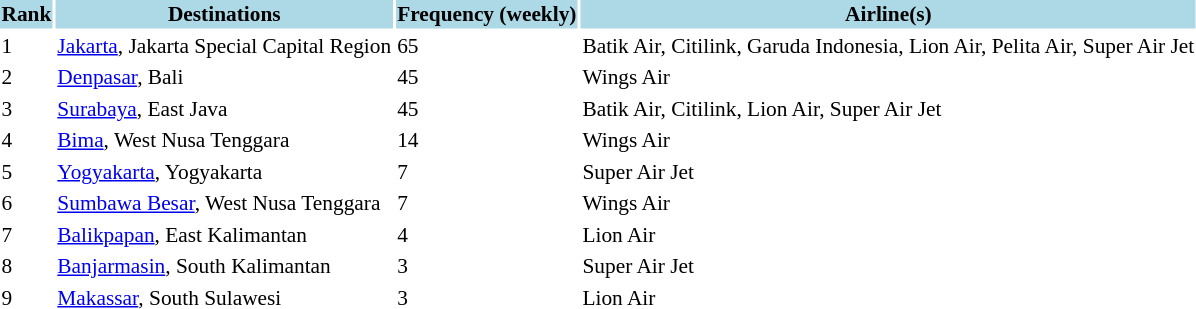<table class="sortable" style="font-size:89%; align=center;">
<tr style="background:lightblue;">
<th>Rank</th>
<th>Destinations</th>
<th>Frequency (weekly)</th>
<th>Airline(s)</th>
</tr>
<tr>
<td>1</td>
<td> <a href='#'>Jakarta</a>, Jakarta Special Capital Region</td>
<td>65</td>
<td>Batik Air, Citilink, Garuda Indonesia, Lion Air, Pelita Air, Super Air Jet</td>
</tr>
<tr>
<td>2</td>
<td> <a href='#'>Denpasar</a>, Bali</td>
<td>45</td>
<td>Wings Air</td>
</tr>
<tr>
<td>3</td>
<td> <a href='#'>Surabaya</a>, East Java</td>
<td>45</td>
<td>Batik Air, Citilink, Lion Air, Super Air Jet</td>
</tr>
<tr>
<td>4</td>
<td> <a href='#'>Bima</a>, West Nusa Tenggara</td>
<td>14</td>
<td>Wings Air</td>
</tr>
<tr>
<td>5</td>
<td> <a href='#'>Yogyakarta</a>, Yogyakarta</td>
<td>7</td>
<td>Super Air Jet</td>
</tr>
<tr>
<td>6</td>
<td> <a href='#'>Sumbawa Besar</a>, West Nusa Tenggara</td>
<td>7</td>
<td>Wings Air</td>
</tr>
<tr>
<td>7</td>
<td> <a href='#'>Balikpapan</a>, East Kalimantan</td>
<td>4</td>
<td>Lion Air</td>
</tr>
<tr>
<td>8</td>
<td> <a href='#'>Banjarmasin</a>, South Kalimantan</td>
<td>3</td>
<td>Super Air Jet</td>
</tr>
<tr>
<td>9</td>
<td> <a href='#'>Makassar</a>, South Sulawesi</td>
<td>3</td>
<td>Lion Air</td>
</tr>
<tr>
</tr>
</table>
